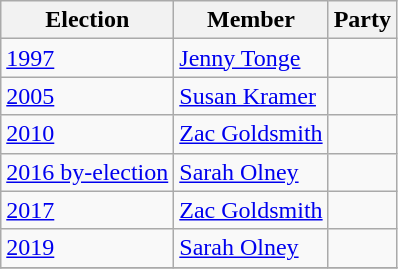<table class="wikitable">
<tr>
<th>Election</th>
<th>Member</th>
<th colspan="2">Party</th>
</tr>
<tr>
<td><a href='#'>1997</a></td>
<td><a href='#'>Jenny Tonge</a></td>
<td></td>
</tr>
<tr>
<td><a href='#'>2005</a></td>
<td><a href='#'>Susan Kramer</a></td>
<td></td>
</tr>
<tr>
<td><a href='#'>2010</a></td>
<td><a href='#'>Zac Goldsmith</a></td>
<td></td>
</tr>
<tr>
<td><a href='#'>2016 by-election</a></td>
<td><a href='#'>Sarah Olney</a></td>
<td></td>
</tr>
<tr>
<td><a href='#'>2017</a></td>
<td><a href='#'>Zac Goldsmith</a></td>
<td></td>
</tr>
<tr>
<td><a href='#'>2019</a></td>
<td><a href='#'>Sarah Olney</a></td>
<td></td>
</tr>
<tr>
</tr>
</table>
